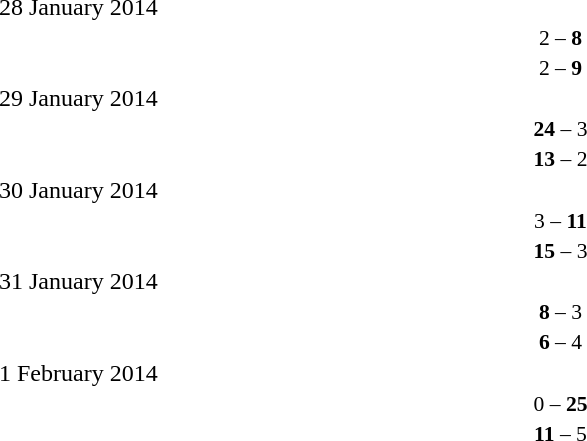<table style="width:70%;" cellspacing="1">
<tr>
<th width=35%></th>
<th width=15%></th>
<th></th>
</tr>
<tr>
<td>28 January 2014</td>
</tr>
<tr style=font-size:90%>
<td align=right></td>
<td align=center>2 – <strong>8</strong></td>
<td><strong></strong></td>
</tr>
<tr style=font-size:90%>
<td align=right></td>
<td align=center>2 – <strong>9</strong></td>
<td><strong></strong></td>
</tr>
<tr>
<td>29 January 2014</td>
</tr>
<tr style=font-size:90%>
<td align=right><strong></strong></td>
<td align=center><strong>24</strong> – 3</td>
<td></td>
</tr>
<tr style=font-size:90%>
<td align=right><strong></strong></td>
<td align=center><strong>13</strong> – 2</td>
<td></td>
</tr>
<tr>
<td>30 January 2014</td>
</tr>
<tr style=font-size:90%>
<td align=right></td>
<td align=center>3 – <strong>11</strong></td>
<td><strong></strong></td>
</tr>
<tr style=font-size:90%>
<td align=right><strong></strong></td>
<td align=center><strong>15</strong> – 3</td>
<td></td>
</tr>
<tr>
<td>31 January 2014</td>
</tr>
<tr style=font-size:90%>
<td align=right><strong></strong></td>
<td align=center><strong>8</strong> – 3</td>
<td></td>
</tr>
<tr style=font-size:90%>
<td align=right><strong></strong></td>
<td align=center><strong>6</strong> – 4</td>
<td></td>
</tr>
<tr>
<td>1 February 2014</td>
</tr>
<tr style=font-size:90%>
<td align=right></td>
<td align=center>0 – <strong>25</strong></td>
<td><strong></strong></td>
</tr>
<tr style=font-size:90%>
<td align=right><strong></strong></td>
<td align=center><strong>11</strong> – 5</td>
<td></td>
</tr>
</table>
